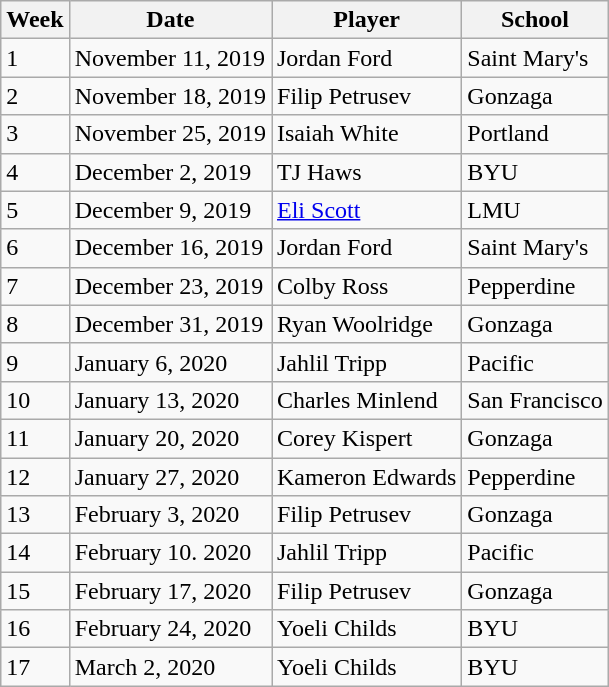<table class="wikitable">
<tr>
<th>Week</th>
<th>Date</th>
<th>Player</th>
<th>School</th>
</tr>
<tr>
<td>1</td>
<td>November 11, 2019</td>
<td>Jordan Ford</td>
<td>Saint Mary's</td>
</tr>
<tr>
<td>2</td>
<td>November 18, 2019</td>
<td>Filip Petrusev</td>
<td>Gonzaga</td>
</tr>
<tr>
<td>3</td>
<td>November 25, 2019</td>
<td>Isaiah White</td>
<td>Portland</td>
</tr>
<tr>
<td>4</td>
<td>December 2, 2019</td>
<td>TJ Haws</td>
<td>BYU</td>
</tr>
<tr>
<td>5</td>
<td>December 9, 2019</td>
<td><a href='#'>Eli Scott</a></td>
<td>LMU</td>
</tr>
<tr>
<td>6</td>
<td>December 16, 2019</td>
<td>Jordan Ford</td>
<td>Saint Mary's</td>
</tr>
<tr>
<td>7</td>
<td>December 23, 2019</td>
<td>Colby Ross</td>
<td>Pepperdine</td>
</tr>
<tr>
<td>8</td>
<td>December 31, 2019</td>
<td>Ryan Woolridge</td>
<td>Gonzaga</td>
</tr>
<tr>
<td>9</td>
<td>January 6, 2020</td>
<td>Jahlil Tripp</td>
<td>Pacific</td>
</tr>
<tr>
<td>10</td>
<td>January 13, 2020</td>
<td>Charles Minlend</td>
<td>San Francisco</td>
</tr>
<tr>
<td>11</td>
<td>January 20, 2020</td>
<td>Corey Kispert</td>
<td>Gonzaga</td>
</tr>
<tr>
<td>12</td>
<td>January 27, 2020</td>
<td>Kameron Edwards</td>
<td>Pepperdine</td>
</tr>
<tr>
<td>13</td>
<td>February 3, 2020</td>
<td>Filip Petrusev</td>
<td>Gonzaga</td>
</tr>
<tr>
<td>14</td>
<td>February 10. 2020</td>
<td>Jahlil Tripp</td>
<td>Pacific</td>
</tr>
<tr>
<td>15</td>
<td>February 17, 2020</td>
<td>Filip Petrusev</td>
<td>Gonzaga</td>
</tr>
<tr>
<td>16</td>
<td>February 24, 2020</td>
<td>Yoeli Childs</td>
<td>BYU</td>
</tr>
<tr>
<td>17</td>
<td>March 2, 2020</td>
<td>Yoeli Childs</td>
<td>BYU</td>
</tr>
</table>
